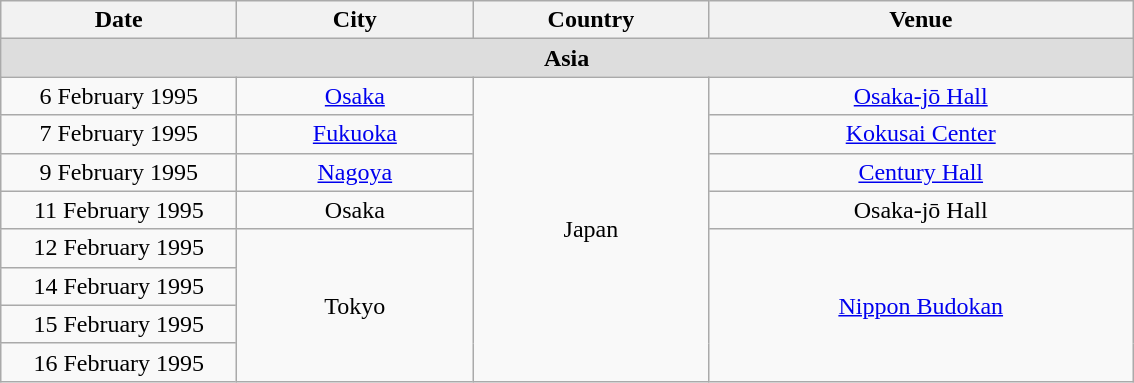<table class="wikitable" style="text-align:center;">
<tr>
<th width="150">Date</th>
<th width="150">City</th>
<th width="150">Country</th>
<th width="275">Venue</th>
</tr>
<tr style="background:#ddd;">
<td colspan="4"><strong>Asia</strong></td>
</tr>
<tr>
<td>6 February 1995</td>
<td><a href='#'>Osaka</a></td>
<td rowspan="8">Japan</td>
<td><a href='#'>Osaka-jō Hall</a></td>
</tr>
<tr>
<td>7 February 1995</td>
<td><a href='#'>Fukuoka</a></td>
<td><a href='#'>Kokusai Center</a></td>
</tr>
<tr>
<td>9 February 1995</td>
<td><a href='#'>Nagoya</a></td>
<td><a href='#'>Century Hall</a></td>
</tr>
<tr>
<td>11 February 1995</td>
<td>Osaka</td>
<td>Osaka-jō Hall</td>
</tr>
<tr>
<td>12 February 1995</td>
<td rowspan="4">Tokyo</td>
<td rowspan="4"><a href='#'>Nippon Budokan</a></td>
</tr>
<tr>
<td>14 February 1995</td>
</tr>
<tr>
<td>15 February 1995</td>
</tr>
<tr>
<td>16 February 1995</td>
</tr>
</table>
